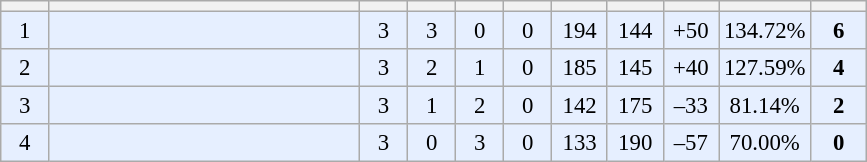<table class="wikitable" style="text-align:center; font-size:95%">
<tr>
<th width="25"></th>
<th width="200"></th>
<th width="25"></th>
<th width="25"></th>
<th width="25"></th>
<th width="25"></th>
<th width="30"></th>
<th width="30"></th>
<th width="30"></th>
<th width="30"></th>
<th width="30"></th>
</tr>
<tr style="background:#e6efff">
<td>1</td>
<td style="text-align:left"></td>
<td>3</td>
<td>3</td>
<td>0</td>
<td>0</td>
<td>194</td>
<td>144</td>
<td>+50</td>
<td>134.72%</td>
<td><strong>6</strong></td>
</tr>
<tr style="background:#e6efff">
<td>2</td>
<td style="text-align:left"></td>
<td>3</td>
<td>2</td>
<td>1</td>
<td>0</td>
<td>185</td>
<td>145</td>
<td>+40</td>
<td>127.59%</td>
<td><strong>4</strong></td>
</tr>
<tr style="background:#e6efff">
<td>3</td>
<td style="text-align:left"></td>
<td>3</td>
<td>1</td>
<td>2</td>
<td>0</td>
<td>142</td>
<td>175</td>
<td>–33</td>
<td>81.14%</td>
<td><strong>2</strong></td>
</tr>
<tr style="background:#e6efff">
<td>4</td>
<td style="text-align:left"></td>
<td>3</td>
<td>0</td>
<td>3</td>
<td>0</td>
<td>133</td>
<td>190</td>
<td>–57</td>
<td>70.00%</td>
<td><strong>0</strong></td>
</tr>
</table>
